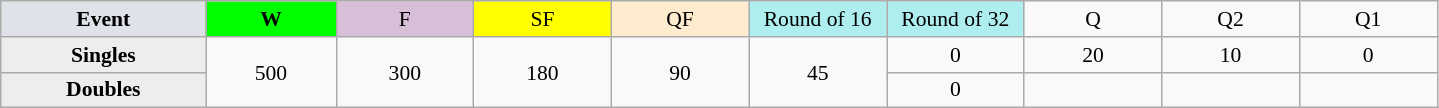<table class=wikitable style=font-size:90%;text-align:center>
<tr>
<td style="width:130px; background:#dfe2e9;"><strong>Event</strong></td>
<td style="width:80px; background:lime;"><strong>W</strong></td>
<td style="width:85px; background:thistle;">F</td>
<td style="width:85px; background:#ff0;">SF</td>
<td style="width:85px; background:#ffebcd;">QF</td>
<td style="width:85px; background:#afeeee;">Round of 16</td>
<td style="width:85px; background:#afeeee;">Round of 32</td>
<td width=85>Q</td>
<td width=85>Q2</td>
<td width=85>Q1</td>
</tr>
<tr>
<th style="background:#ededed;">Singles</th>
<td rowspan=2>500</td>
<td rowspan=2>300</td>
<td rowspan=2>180</td>
<td rowspan=2>90</td>
<td rowspan=2>45</td>
<td>0</td>
<td>20</td>
<td>10</td>
<td>0</td>
</tr>
<tr>
<th style="background:#ededed;">Doubles</th>
<td>0</td>
<td></td>
<td></td>
<td></td>
</tr>
</table>
